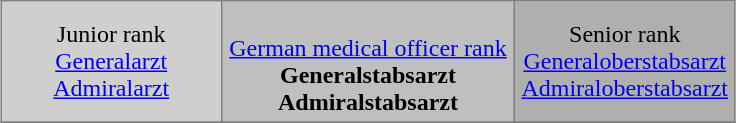<table class="toccolours" border="1" cellpadding="4" cellspacing="0" style="border-collapse: collapse; margin: 0.5em auto; clear: both;">
<tr>
<td width="30%" align="center" rowspan="1" style="background:#cfcfcf;">Junior rank<br><a href='#'>Generalarzt</a><br> <a href='#'>Admiralarzt</a></td>
<td width="40%" align="center" rowspan="1" style="background:#bfbfbf;"><br><a href='#'>German medical officer rank</a><br><strong>Generalstabsarzt</strong><br><strong>Admiralstabsarzt</strong></td>
<td width="30%" align="center" rowspan="1" style="background:#afafaf;">Senior rank<br><a href='#'>Generaloberstabsarzt</a><br><a href='#'>Admiraloberstabsarzt</a></td>
</tr>
<tr>
</tr>
</table>
